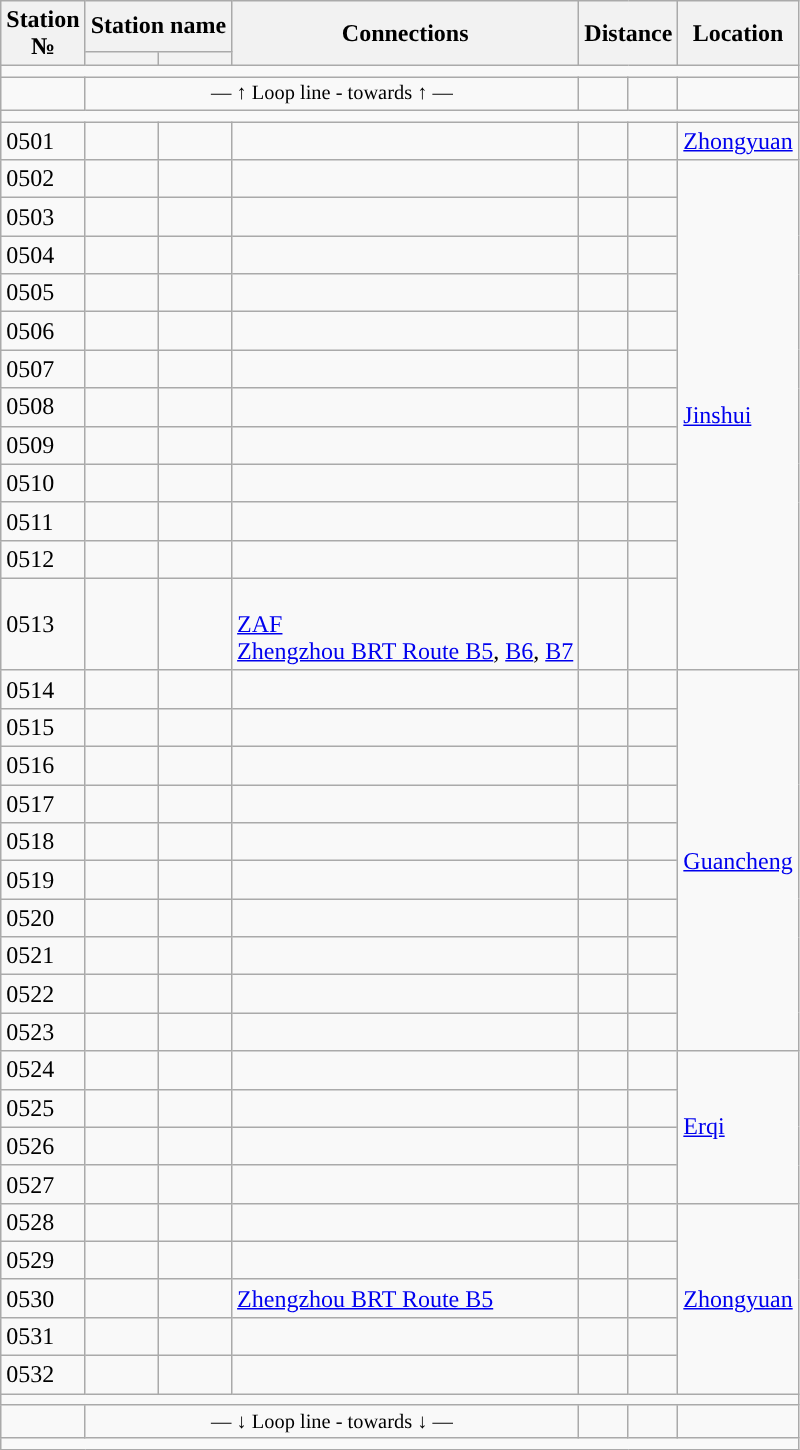<table class="wikitable">
<tr>
<th rowspan="2">Station<br>№</th>
<th colspan="2">Station name</th>
<th rowspan="2">Connections</th>
<th colspan="2" rowspan="2">Distance<br></th>
<th rowspan="2">Location</th>
</tr>
<tr>
<th></th>
<th></th>
</tr>
<tr style="background:#">
<td colspan="7"></td>
</tr>
<tr>
<td></td>
<td colspan="3" style="font-size:85%; text-align:center;">— ↑ Loop line - towards  ↑ —</td>
<td></td>
<td></td>
<td></td>
</tr>
<tr style="background:#">
<td colspan="7"></td>
</tr>
<tr>
<td>0501</td>
<td></td>
<td></td>
<td></td>
<td></td>
<td></td>
<td><a href='#'>Zhongyuan</a></td>
</tr>
<tr>
<td>0502</td>
<td></td>
<td></td>
<td></td>
<td></td>
<td></td>
<td rowspan="12"><a href='#'>Jinshui</a></td>
</tr>
<tr>
<td>0503</td>
<td></td>
<td></td>
<td></td>
<td></td>
<td></td>
</tr>
<tr>
<td>0504</td>
<td></td>
<td></td>
<td></td>
<td></td>
<td></td>
</tr>
<tr>
<td>0505</td>
<td></td>
<td></td>
<td></td>
<td></td>
<td></td>
</tr>
<tr>
<td>0506</td>
<td></td>
<td></td>
<td></td>
<td></td>
<td></td>
</tr>
<tr>
<td>0507</td>
<td></td>
<td></td>
<td></td>
<td></td>
<td></td>
</tr>
<tr>
<td>0508</td>
<td></td>
<td></td>
<td></td>
<td></td>
<td></td>
</tr>
<tr>
<td>0509</td>
<td></td>
<td></td>
<td></td>
<td></td>
<td></td>
</tr>
<tr>
<td>0510</td>
<td></td>
<td></td>
<td></td>
<td></td>
<td></td>
</tr>
<tr>
<td>0511</td>
<td></td>
<td></td>
<td></td>
<td></td>
<td></td>
</tr>
<tr>
<td>0512</td>
<td></td>
<td></td>
<td></td>
<td></td>
<td></td>
</tr>
<tr>
<td>0513</td>
<td></td>
<td></td>
<td> <br><a href='#'>ZAF</a><br> <a href='#'>Zhengzhou BRT Route B5</a>, <a href='#'>B6</a>, <a href='#'>B7</a></td>
<td></td>
<td></td>
</tr>
<tr>
<td>0514</td>
<td></td>
<td></td>
<td></td>
<td></td>
<td></td>
<td rowspan="10"><a href='#'>Guancheng</a></td>
</tr>
<tr>
<td>0515</td>
<td></td>
<td></td>
<td></td>
<td></td>
<td></td>
</tr>
<tr>
<td>0516</td>
<td></td>
<td></td>
<td></td>
<td></td>
<td></td>
</tr>
<tr>
<td>0517</td>
<td></td>
<td></td>
<td></td>
<td></td>
<td></td>
</tr>
<tr>
<td>0518</td>
<td></td>
<td></td>
<td></td>
<td></td>
<td></td>
</tr>
<tr>
<td>0519</td>
<td></td>
<td></td>
<td></td>
<td></td>
<td></td>
</tr>
<tr>
<td>0520</td>
<td></td>
<td></td>
<td></td>
<td></td>
<td></td>
</tr>
<tr>
<td>0521</td>
<td></td>
<td></td>
<td></td>
<td></td>
<td></td>
</tr>
<tr>
<td>0522</td>
<td></td>
<td></td>
<td></td>
<td></td>
<td></td>
</tr>
<tr>
<td>0523</td>
<td></td>
<td></td>
<td></td>
<td></td>
<td></td>
</tr>
<tr>
<td>0524</td>
<td></td>
<td></td>
<td></td>
<td></td>
<td></td>
<td rowspan="4"><a href='#'>Erqi</a></td>
</tr>
<tr>
<td>0525</td>
<td></td>
<td></td>
<td></td>
<td></td>
<td></td>
</tr>
<tr>
<td>0526</td>
<td></td>
<td></td>
<td></td>
<td></td>
<td></td>
</tr>
<tr>
<td>0527</td>
<td></td>
<td></td>
<td></td>
<td></td>
<td></td>
</tr>
<tr>
<td>0528</td>
<td></td>
<td></td>
<td></td>
<td></td>
<td></td>
<td rowspan="5"><a href='#'>Zhongyuan</a></td>
</tr>
<tr>
<td>0529</td>
<td></td>
<td></td>
<td></td>
<td></td>
<td></td>
</tr>
<tr>
<td>0530</td>
<td></td>
<td></td>
<td> <a href='#'>Zhengzhou BRT Route B5</a></td>
<td></td>
<td></td>
</tr>
<tr>
<td>0531</td>
<td></td>
<td></td>
<td></td>
<td></td>
<td></td>
</tr>
<tr>
<td>0532</td>
<td></td>
<td></td>
<td></td>
<td></td>
<td></td>
</tr>
<tr style="background:#">
<td colspan="7"></td>
</tr>
<tr>
<td></td>
<td colspan="3" style="font-size:85%; text-align:center;">— ↓ Loop line - towards  ↓ —</td>
<td></td>
<td></td>
<td></td>
</tr>
<tr style="background:#">
<td colspan="7"></td>
</tr>
</table>
